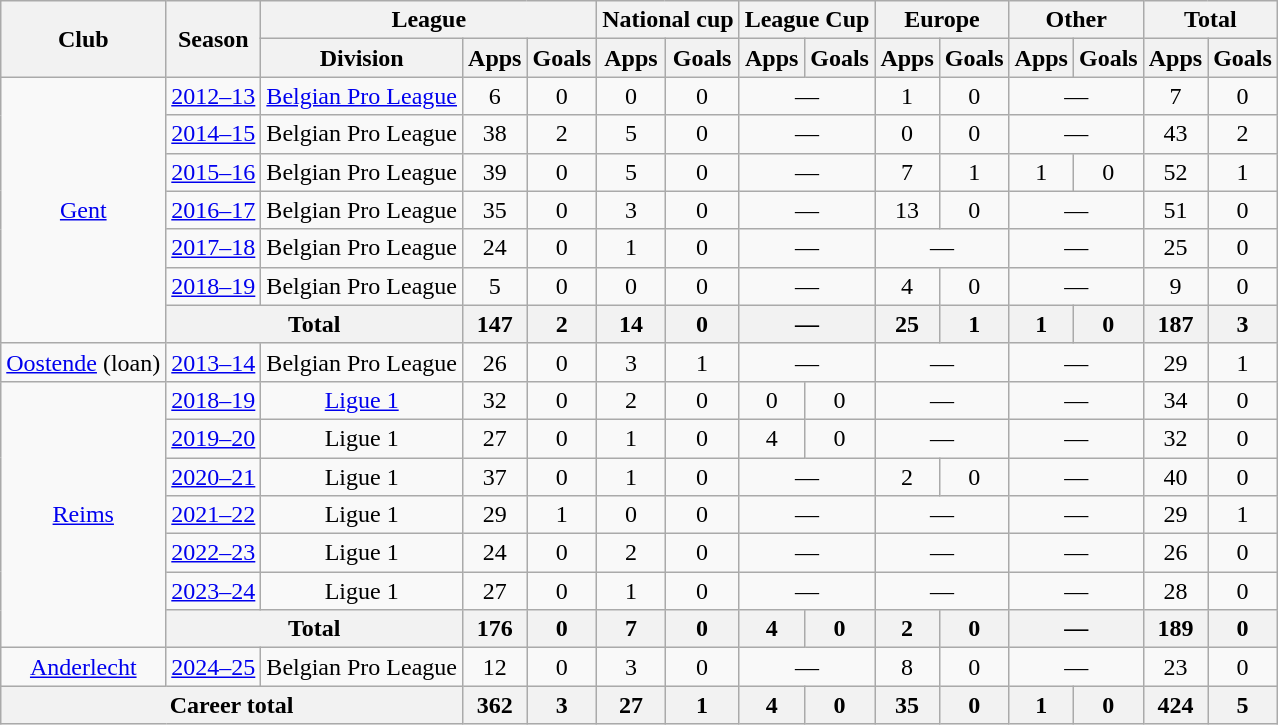<table class="wikitable" style="text-align:center">
<tr>
<th rowspan="2">Club</th>
<th rowspan="2">Season</th>
<th colspan="3">League</th>
<th colspan="2">National cup</th>
<th colspan="2">League Cup</th>
<th colspan="2">Europe</th>
<th colspan="2">Other</th>
<th colspan="2">Total</th>
</tr>
<tr>
<th>Division</th>
<th>Apps</th>
<th>Goals</th>
<th>Apps</th>
<th>Goals</th>
<th>Apps</th>
<th>Goals</th>
<th>Apps</th>
<th>Goals</th>
<th>Apps</th>
<th>Goals</th>
<th>Apps</th>
<th>Goals</th>
</tr>
<tr>
<td rowspan="7"><a href='#'>Gent</a></td>
<td><a href='#'>2012–13</a></td>
<td><a href='#'>Belgian Pro League</a></td>
<td>6</td>
<td>0</td>
<td>0</td>
<td>0</td>
<td colspan="2">—</td>
<td>1</td>
<td>0</td>
<td colspan="2">—</td>
<td>7</td>
<td>0</td>
</tr>
<tr>
<td><a href='#'>2014–15</a></td>
<td>Belgian Pro League</td>
<td>38</td>
<td>2</td>
<td>5</td>
<td>0</td>
<td colspan="2">—</td>
<td>0</td>
<td>0</td>
<td colspan="2">—</td>
<td>43</td>
<td>2</td>
</tr>
<tr>
<td><a href='#'>2015–16</a></td>
<td>Belgian Pro League</td>
<td>39</td>
<td>0</td>
<td>5</td>
<td>0</td>
<td colspan="2">—</td>
<td>7</td>
<td>1</td>
<td>1</td>
<td>0</td>
<td>52</td>
<td>1</td>
</tr>
<tr>
<td><a href='#'>2016–17</a></td>
<td>Belgian Pro League</td>
<td>35</td>
<td>0</td>
<td>3</td>
<td>0</td>
<td colspan="2">—</td>
<td>13</td>
<td>0</td>
<td colspan="2">—</td>
<td>51</td>
<td>0</td>
</tr>
<tr>
<td><a href='#'>2017–18</a></td>
<td>Belgian Pro League</td>
<td>24</td>
<td>0</td>
<td>1</td>
<td>0</td>
<td colspan="2">—</td>
<td colspan="2">—</td>
<td colspan="2">—</td>
<td>25</td>
<td>0</td>
</tr>
<tr>
<td><a href='#'>2018–19</a></td>
<td>Belgian Pro League</td>
<td>5</td>
<td>0</td>
<td>0</td>
<td>0</td>
<td colspan="2">—</td>
<td>4</td>
<td>0</td>
<td colspan="2">—</td>
<td>9</td>
<td>0</td>
</tr>
<tr>
<th colspan="2">Total</th>
<th>147</th>
<th>2</th>
<th>14</th>
<th>0</th>
<th colspan="2">—</th>
<th>25</th>
<th>1</th>
<th>1</th>
<th>0</th>
<th>187</th>
<th>3</th>
</tr>
<tr>
<td><a href='#'>Oostende</a> (loan)</td>
<td><a href='#'>2013–14</a></td>
<td>Belgian Pro League</td>
<td>26</td>
<td>0</td>
<td>3</td>
<td>1</td>
<td colspan="2">—</td>
<td colspan="2">—</td>
<td colspan="2">—</td>
<td>29</td>
<td>1</td>
</tr>
<tr>
<td rowspan="7"><a href='#'>Reims</a></td>
<td><a href='#'>2018–19</a></td>
<td><a href='#'>Ligue 1</a></td>
<td>32</td>
<td>0</td>
<td>2</td>
<td>0</td>
<td>0</td>
<td>0</td>
<td colspan="2">—</td>
<td colspan="2">—</td>
<td>34</td>
<td>0</td>
</tr>
<tr>
<td><a href='#'>2019–20</a></td>
<td>Ligue 1</td>
<td>27</td>
<td>0</td>
<td>1</td>
<td>0</td>
<td>4</td>
<td>0</td>
<td colspan="2">—</td>
<td colspan="2">—</td>
<td>32</td>
<td>0</td>
</tr>
<tr>
<td><a href='#'>2020–21</a></td>
<td>Ligue 1</td>
<td>37</td>
<td>0</td>
<td>1</td>
<td>0</td>
<td colspan="2">—</td>
<td>2</td>
<td>0</td>
<td colspan="2">—</td>
<td>40</td>
<td>0</td>
</tr>
<tr>
<td><a href='#'>2021–22</a></td>
<td>Ligue 1</td>
<td>29</td>
<td>1</td>
<td>0</td>
<td>0</td>
<td colspan="2">—</td>
<td colspan="2">—</td>
<td colspan="2">—</td>
<td>29</td>
<td>1</td>
</tr>
<tr>
<td><a href='#'>2022–23</a></td>
<td>Ligue 1</td>
<td>24</td>
<td>0</td>
<td>2</td>
<td>0</td>
<td colspan="2">—</td>
<td colspan="2">—</td>
<td colspan="2">—</td>
<td>26</td>
<td>0</td>
</tr>
<tr>
<td><a href='#'>2023–24</a></td>
<td>Ligue 1</td>
<td>27</td>
<td>0</td>
<td>1</td>
<td>0</td>
<td colspan="2">—</td>
<td colspan="2">—</td>
<td colspan="2">—</td>
<td>28</td>
<td>0</td>
</tr>
<tr>
<th colspan="2">Total</th>
<th>176</th>
<th>0</th>
<th>7</th>
<th>0</th>
<th>4</th>
<th>0</th>
<th>2</th>
<th>0</th>
<th colspan="2">—</th>
<th>189</th>
<th>0</th>
</tr>
<tr>
<td><a href='#'>Anderlecht</a></td>
<td><a href='#'>2024–25</a></td>
<td>Belgian Pro League</td>
<td>12</td>
<td>0</td>
<td>3</td>
<td>0</td>
<td colspan="2">—</td>
<td>8</td>
<td>0</td>
<td colspan="2">—</td>
<td>23</td>
<td>0</td>
</tr>
<tr>
<th colspan="3">Career total</th>
<th>362</th>
<th>3</th>
<th>27</th>
<th>1</th>
<th>4</th>
<th>0</th>
<th>35</th>
<th>0</th>
<th>1</th>
<th>0</th>
<th>424</th>
<th>5</th>
</tr>
</table>
